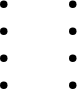<table border="0" cellpadding="2">
<tr valign="top">
<td><br><ul><li></li><li></li><li></li><li></li></ul></td>
<td><br><ul><li></li><li> <em></em></li><li></li><li></li></ul></td>
</tr>
</table>
